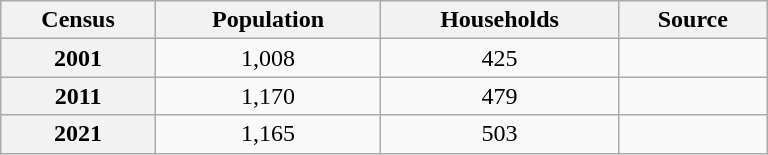<table class="wikitable" style="width:32em; text-align:center;">
<tr>
<th scope=col>Census</th>
<th scope=col>Population</th>
<th scope=col>Households</th>
<th scope=sol>Source</th>
</tr>
<tr>
<th scope=row>2001</th>
<td>1,008</td>
<td>425</td>
<td></td>
</tr>
<tr>
<th scope=row>2011</th>
<td>1,170</td>
<td>479</td>
<td></td>
</tr>
<tr>
<th scope=row>2021</th>
<td>1,165</td>
<td>503</td>
<td></td>
</tr>
</table>
